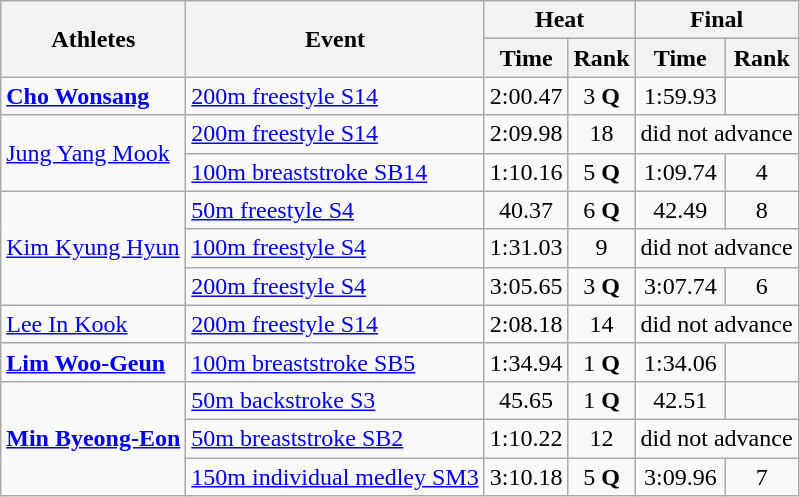<table class=wikitable>
<tr>
<th rowspan="2">Athletes</th>
<th rowspan="2">Event</th>
<th colspan="2">Heat</th>
<th colspan="2">Final</th>
</tr>
<tr>
<th>Time</th>
<th>Rank</th>
<th>Time</th>
<th>Rank</th>
</tr>
<tr>
<td align=left><strong><a href='#'>Cho Wonsang</a></strong></td>
<td align=left><a href='#'>200m freestyle S14</a></td>
<td align=center>2:00.47</td>
<td align=center>3 <strong>Q</strong></td>
<td align=center>1:59.93</td>
<td align=center></td>
</tr>
<tr>
<td align=left rowspan=2><a href='#'>Jung Yang Mook</a></td>
<td align=left><a href='#'>200m freestyle S14</a></td>
<td align=center>2:09.98</td>
<td align=center>18</td>
<td align=center colspan=2>did not advance</td>
</tr>
<tr>
<td align=left><a href='#'>100m breaststroke SB14</a></td>
<td align=center>1:10.16</td>
<td align=center>5 <strong>Q</strong></td>
<td align=center>1:09.74</td>
<td align=center>4</td>
</tr>
<tr>
<td align=left rowspan=3><a href='#'>Kim Kyung Hyun</a></td>
<td align=left><a href='#'>50m freestyle S4</a></td>
<td align=center>40.37</td>
<td align=center>6 <strong>Q</strong></td>
<td align=center>42.49</td>
<td align=center>8</td>
</tr>
<tr>
<td align=left><a href='#'>100m freestyle S4</a></td>
<td align=center>1:31.03</td>
<td align=center>9</td>
<td align=center colspan=2>did not advance</td>
</tr>
<tr>
<td align=left><a href='#'>200m freestyle S4</a></td>
<td align=center>3:05.65</td>
<td align=center>3 <strong>Q</strong></td>
<td align=center>3:07.74</td>
<td align=center>6</td>
</tr>
<tr>
<td align=left><a href='#'>Lee In Kook</a></td>
<td align=left><a href='#'>200m freestyle S14</a></td>
<td align=center>2:08.18</td>
<td align=center>14</td>
<td align=center colspan=2>did not advance</td>
</tr>
<tr>
<td align=left><strong><a href='#'>Lim Woo-Geun</a></strong></td>
<td align=left><a href='#'>100m breaststroke SB5</a></td>
<td align=center>1:34.94</td>
<td align=center>1 <strong>Q</strong></td>
<td align=center>1:34.06</td>
<td align=center></td>
</tr>
<tr>
<td align=left rowspan=3><strong><a href='#'>Min Byeong-Eon</a></strong></td>
<td align=left><a href='#'>50m backstroke S3</a></td>
<td align=center>45.65</td>
<td align=center>1 <strong>Q</strong></td>
<td align=center>42.51</td>
<td align=center></td>
</tr>
<tr>
<td align=left><a href='#'>50m breaststroke SB2</a></td>
<td align=center>1:10.22</td>
<td align=center>12</td>
<td align=center colspan=2>did not advance</td>
</tr>
<tr>
<td align=left><a href='#'>150m individual medley SM3</a></td>
<td align=center>3:10.18</td>
<td align=center>5 <strong>Q</strong></td>
<td align=center>3:09.96</td>
<td align=center>7</td>
</tr>
</table>
